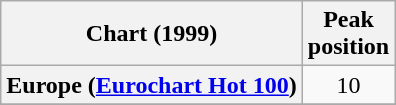<table class="wikitable sortable plainrowheaders" style="text-align:center">
<tr>
<th>Chart (1999)</th>
<th>Peak<br>position</th>
</tr>
<tr>
<th scope="row">Europe (<a href='#'>Eurochart Hot 100</a>)</th>
<td>10</td>
</tr>
<tr>
</tr>
<tr>
</tr>
<tr>
</tr>
<tr>
</tr>
</table>
